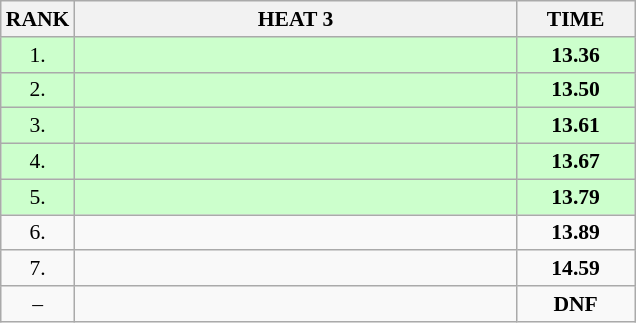<table class="wikitable" style="border-collapse: collapse; font-size: 90%;">
<tr>
<th>RANK</th>
<th style="width: 20em">HEAT 3</th>
<th style="width: 5em">TIME</th>
</tr>
<tr style="background:#ccffcc;">
<td align="center">1.</td>
<td></td>
<td align="center"><strong>13.36</strong></td>
</tr>
<tr style="background:#ccffcc;">
<td align="center">2.</td>
<td></td>
<td align="center"><strong>13.50</strong></td>
</tr>
<tr style="background:#ccffcc;">
<td align="center">3.</td>
<td></td>
<td align="center"><strong>13.61</strong></td>
</tr>
<tr style="background:#ccffcc;">
<td align="center">4.</td>
<td></td>
<td align="center"><strong>13.67</strong></td>
</tr>
<tr style="background:#ccffcc;">
<td align="center">5.</td>
<td></td>
<td align="center"><strong>13.79</strong></td>
</tr>
<tr>
<td align="center">6.</td>
<td></td>
<td align="center"><strong>13.89</strong></td>
</tr>
<tr>
<td align="center">7.</td>
<td></td>
<td align="center"><strong>14.59</strong></td>
</tr>
<tr>
<td align="center">–</td>
<td></td>
<td align="center"><strong>DNF</strong></td>
</tr>
</table>
